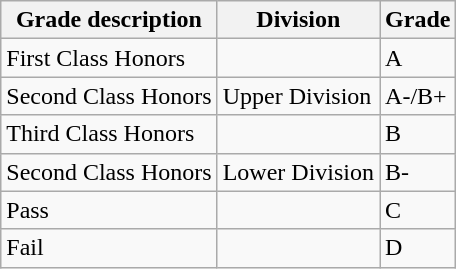<table class="wikitable">
<tr>
<th>Grade description</th>
<th>Division</th>
<th>Grade</th>
</tr>
<tr>
<td>First Class Honors</td>
<td></td>
<td>A</td>
</tr>
<tr>
<td>Second Class Honors</td>
<td>Upper Division</td>
<td>A-/B+</td>
</tr>
<tr>
<td>Third Class Honors</td>
<td></td>
<td>B</td>
</tr>
<tr>
<td>Second Class Honors</td>
<td>Lower Division</td>
<td>B-</td>
</tr>
<tr>
<td>Pass</td>
<td></td>
<td>C</td>
</tr>
<tr>
<td>Fail</td>
<td></td>
<td>D</td>
</tr>
</table>
